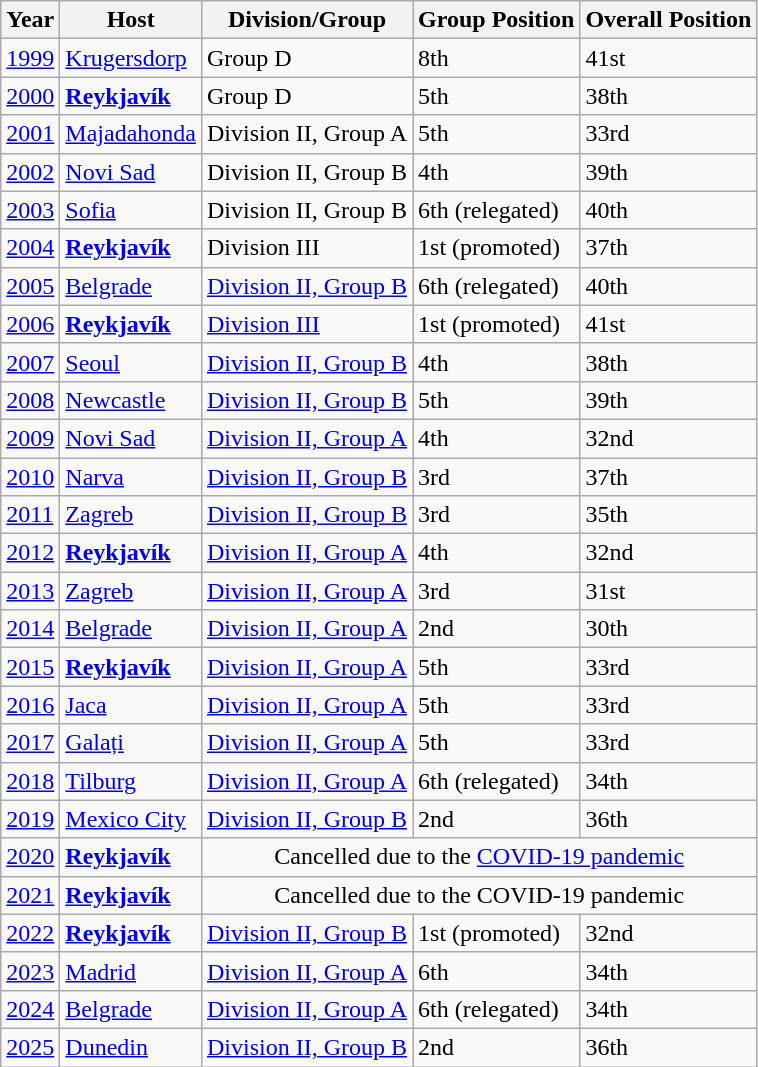<table class="wikitable">
<tr>
<th>Year</th>
<th>Host</th>
<th>Division/Group</th>
<th>Group Position</th>
<th>Overall Position</th>
</tr>
<tr>
<td><a href='#'>1999</a></td>
<td> <a href='#'>Krugersdorp</a></td>
<td>Group D</td>
<td>8th</td>
<td>41st</td>
</tr>
<tr>
<td><a href='#'>2000</a></td>
<td> <strong><a href='#'>Reykjavík</a></strong></td>
<td>Group D</td>
<td>5th</td>
<td>38th</td>
</tr>
<tr>
<td><a href='#'>2001</a></td>
<td> <a href='#'>Majadahonda</a></td>
<td>Division II, Group A</td>
<td>5th</td>
<td>33rd</td>
</tr>
<tr>
<td><a href='#'>2002</a></td>
<td> <a href='#'>Novi Sad</a></td>
<td>Division II, Group B</td>
<td>4th</td>
<td>39th</td>
</tr>
<tr>
<td><a href='#'>2003</a></td>
<td> <a href='#'>Sofia</a></td>
<td>Division II, Group B</td>
<td>6th (relegated)</td>
<td>40th</td>
</tr>
<tr>
<td><a href='#'>2004</a></td>
<td> <strong><a href='#'>Reykjavík</a></strong></td>
<td>Division III</td>
<td>1st (promoted)</td>
<td>37th</td>
</tr>
<tr>
<td><a href='#'>2005</a></td>
<td> <a href='#'>Belgrade</a></td>
<td><a href='#'>Division II, Group B</a></td>
<td>6th (relegated)</td>
<td>40th</td>
</tr>
<tr>
<td><a href='#'>2006</a></td>
<td> <strong><a href='#'>Reykjavík</a></strong></td>
<td><a href='#'>Division III</a></td>
<td>1st (promoted)</td>
<td>41st</td>
</tr>
<tr>
<td><a href='#'>2007</a></td>
<td> <a href='#'>Seoul</a></td>
<td><a href='#'>Division II, Group B</a></td>
<td>4th</td>
<td>38th</td>
</tr>
<tr>
<td><a href='#'>2008</a></td>
<td> <a href='#'>Newcastle</a></td>
<td><a href='#'>Division II, Group B</a></td>
<td>5th</td>
<td>39th</td>
</tr>
<tr>
<td><a href='#'>2009</a></td>
<td> <a href='#'>Novi Sad</a></td>
<td><a href='#'>Division II, Group A</a></td>
<td>4th</td>
<td>32nd</td>
</tr>
<tr>
<td><a href='#'>2010</a></td>
<td> <a href='#'>Narva</a></td>
<td><a href='#'>Division II, Group B</a></td>
<td>3rd</td>
<td>37th</td>
</tr>
<tr>
<td><a href='#'>2011</a></td>
<td> <a href='#'>Zagreb</a></td>
<td><a href='#'>Division II, Group B</a></td>
<td>3rd</td>
<td>35th</td>
</tr>
<tr>
<td><a href='#'>2012</a></td>
<td> <strong><a href='#'>Reykjavík</a></strong></td>
<td><a href='#'>Division II, Group A</a></td>
<td>4th</td>
<td>32nd</td>
</tr>
<tr>
<td><a href='#'>2013</a></td>
<td> <a href='#'>Zagreb</a></td>
<td><a href='#'>Division II, Group A</a></td>
<td>3rd</td>
<td>31st</td>
</tr>
<tr>
<td><a href='#'>2014</a></td>
<td> <a href='#'>Belgrade</a></td>
<td><a href='#'>Division II, Group A</a></td>
<td>2nd</td>
<td>30th</td>
</tr>
<tr>
<td><a href='#'>2015</a></td>
<td> <strong><a href='#'>Reykjavík</a></strong></td>
<td><a href='#'>Division II, Group A</a></td>
<td>5th</td>
<td>33rd</td>
</tr>
<tr>
<td><a href='#'>2016</a></td>
<td> <a href='#'>Jaca</a></td>
<td><a href='#'>Division II, Group A</a></td>
<td>5th</td>
<td>33rd</td>
</tr>
<tr>
<td><a href='#'>2017</a></td>
<td> <a href='#'>Galați</a></td>
<td><a href='#'>Division II, Group A</a></td>
<td>5th</td>
<td>33rd</td>
</tr>
<tr>
<td><a href='#'>2018</a></td>
<td> <a href='#'>Tilburg</a></td>
<td><a href='#'>Division II, Group A</a></td>
<td>6th (relegated)</td>
<td>34th</td>
</tr>
<tr>
<td><a href='#'>2019</a></td>
<td> <a href='#'>Mexico City</a></td>
<td><a href='#'>Division II, Group B</a></td>
<td>2nd</td>
<td>36th</td>
</tr>
<tr>
<td><a href='#'>2020</a></td>
<td> <strong><a href='#'>Reykjavík</a></strong></td>
<td colspan=3 align=center>Cancelled due to the <a href='#'>COVID-19 pandemic</a></td>
</tr>
<tr>
<td><a href='#'>2021</a></td>
<td> <strong><a href='#'>Reykjavík</a></strong></td>
<td colspan=3 align=center>Cancelled due to the COVID-19 pandemic</td>
</tr>
<tr>
<td><a href='#'>2022</a></td>
<td> <strong><a href='#'>Reykjavík</a></strong></td>
<td><a href='#'>Division II, Group B</a></td>
<td>1st (promoted)</td>
<td>32nd</td>
</tr>
<tr>
<td><a href='#'>2023</a></td>
<td> <a href='#'>Madrid</a></td>
<td><a href='#'>Division II, Group A</a></td>
<td>6th</td>
<td>34th</td>
</tr>
<tr>
<td><a href='#'>2024</a></td>
<td> <a href='#'>Belgrade</a></td>
<td><a href='#'>Division II, Group A</a></td>
<td>6th (relegated)</td>
<td>34th</td>
</tr>
<tr>
<td><a href='#'>2025</a></td>
<td> <a href='#'>Dunedin</a></td>
<td><a href='#'>Division II, Group B</a></td>
<td>2nd</td>
<td>36th</td>
</tr>
</table>
